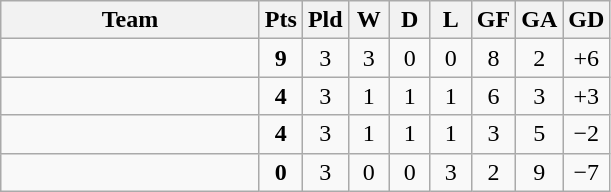<table class="wikitable" style="text-align: center;">
<tr>
<th width=165>Team</th>
<th width=20>Pts</th>
<th width=20>Pld</th>
<th width=20>W</th>
<th width=20>D</th>
<th width=20>L</th>
<th width=20>GF</th>
<th width=20>GA</th>
<th width=20>GD</th>
</tr>
<tr>
<td style="text-align:left;"><strong></strong></td>
<td><strong>9</strong></td>
<td>3</td>
<td>3</td>
<td>0</td>
<td>0</td>
<td>8</td>
<td>2</td>
<td>+6</td>
</tr>
<tr>
<td style="text-align:left;"></td>
<td><strong>4</strong></td>
<td>3</td>
<td>1</td>
<td>1</td>
<td>1</td>
<td>6</td>
<td>3</td>
<td>+3</td>
</tr>
<tr>
<td style="text-align:left;"></td>
<td><strong>4</strong></td>
<td>3</td>
<td>1</td>
<td>1</td>
<td>1</td>
<td>3</td>
<td>5</td>
<td>−2</td>
</tr>
<tr>
<td style="text-align:left;"></td>
<td><strong>0</strong></td>
<td>3</td>
<td>0</td>
<td>0</td>
<td>3</td>
<td>2</td>
<td>9</td>
<td>−7</td>
</tr>
</table>
